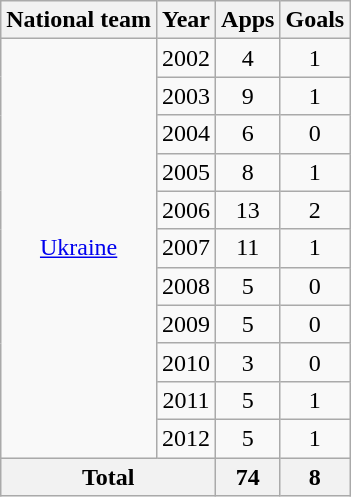<table class="wikitable" style="text-align:center">
<tr>
<th>National team</th>
<th>Year</th>
<th>Apps</th>
<th>Goals</th>
</tr>
<tr>
<td rowspan="11"><a href='#'>Ukraine</a></td>
<td>2002</td>
<td>4</td>
<td>1</td>
</tr>
<tr>
<td>2003</td>
<td>9</td>
<td>1</td>
</tr>
<tr>
<td>2004</td>
<td>6</td>
<td>0</td>
</tr>
<tr>
<td>2005</td>
<td>8</td>
<td>1</td>
</tr>
<tr>
<td>2006</td>
<td>13</td>
<td>2</td>
</tr>
<tr>
<td>2007</td>
<td>11</td>
<td>1</td>
</tr>
<tr>
<td>2008</td>
<td>5</td>
<td>0</td>
</tr>
<tr>
<td>2009</td>
<td>5</td>
<td>0</td>
</tr>
<tr>
<td>2010</td>
<td>3</td>
<td>0</td>
</tr>
<tr>
<td>2011</td>
<td>5</td>
<td>1</td>
</tr>
<tr>
<td>2012</td>
<td>5</td>
<td>1</td>
</tr>
<tr>
<th colspan="2">Total</th>
<th>74</th>
<th>8</th>
</tr>
</table>
